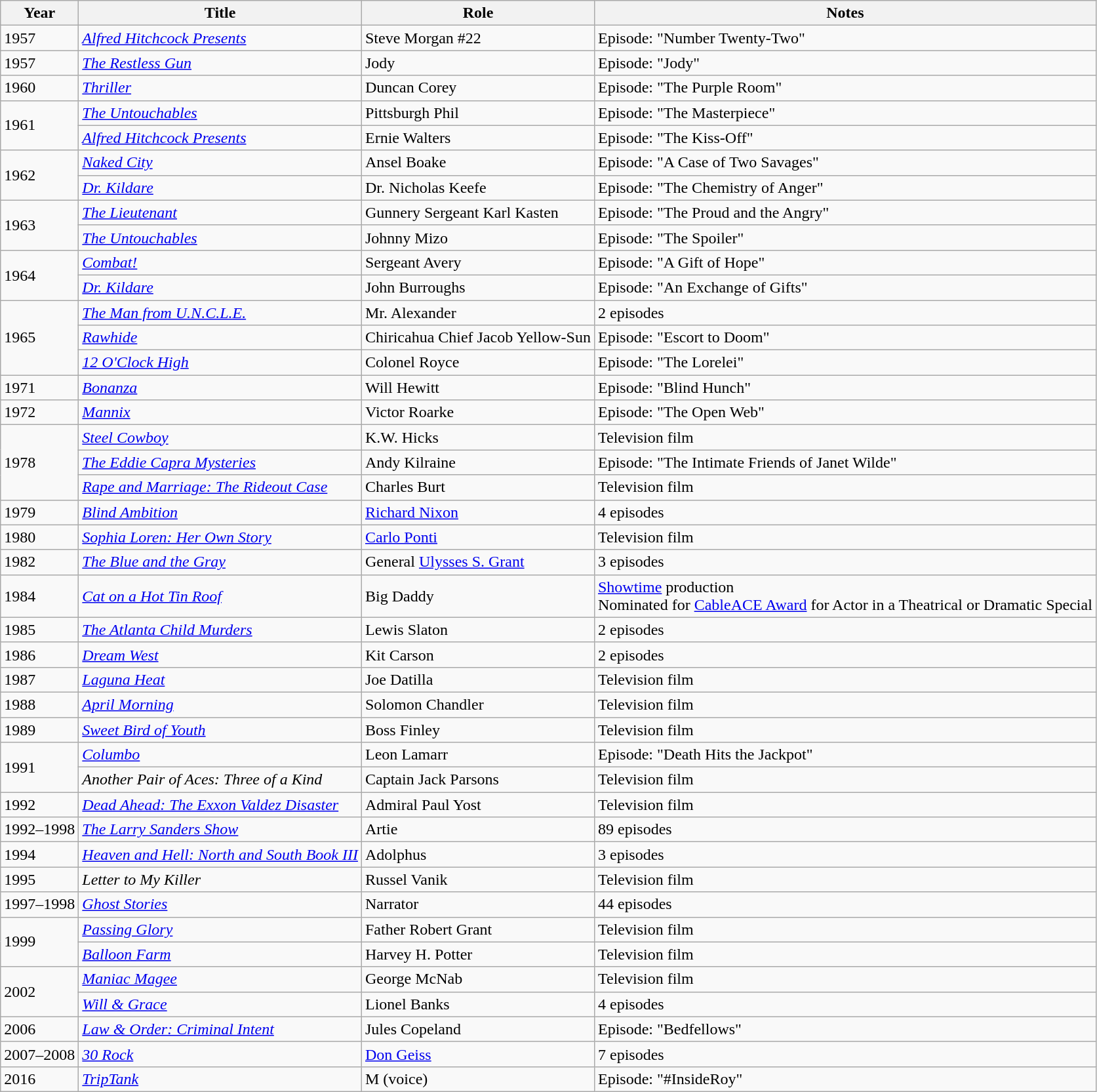<table class="wikitable sortable">
<tr>
<th>Year</th>
<th>Title</th>
<th>Role</th>
<th class="unsortable">Notes</th>
</tr>
<tr>
<td>1957</td>
<td><em><a href='#'>Alfred Hitchcock Presents</a></em></td>
<td>Steve Morgan #22</td>
<td>Episode: "Number Twenty-Two"</td>
</tr>
<tr>
<td>1957</td>
<td><em><a href='#'>The Restless Gun</a></em></td>
<td>Jody</td>
<td>Episode: "Jody"</td>
</tr>
<tr>
<td>1960</td>
<td><em><a href='#'>Thriller</a></em></td>
<td>Duncan Corey</td>
<td>Episode: "The Purple Room"</td>
</tr>
<tr>
<td rowspan="2">1961</td>
<td><em><a href='#'>The Untouchables</a></em></td>
<td>Pittsburgh Phil</td>
<td>Episode: "The Masterpiece"</td>
</tr>
<tr>
<td><em><a href='#'>Alfred Hitchcock Presents</a></em></td>
<td>Ernie Walters</td>
<td>Episode: "The Kiss-Off"</td>
</tr>
<tr>
<td rowspan="2">1962</td>
<td><em><a href='#'>Naked City</a></em></td>
<td>Ansel Boake</td>
<td>Episode: "A Case of Two Savages"</td>
</tr>
<tr>
<td><em><a href='#'>Dr. Kildare</a></em></td>
<td>Dr. Nicholas Keefe</td>
<td>Episode: "The Chemistry of Anger"</td>
</tr>
<tr>
<td rowspan="2">1963</td>
<td><em><a href='#'>The Lieutenant</a></em></td>
<td>Gunnery Sergeant Karl Kasten</td>
<td>Episode: "The Proud and the Angry"</td>
</tr>
<tr>
<td><em><a href='#'>The Untouchables</a></em></td>
<td>Johnny Mizo</td>
<td>Episode: "The Spoiler"</td>
</tr>
<tr>
<td rowspan="2">1964</td>
<td><em><a href='#'>Combat!</a></em></td>
<td>Sergeant Avery</td>
<td>Episode: "A Gift of Hope"</td>
</tr>
<tr>
<td><em><a href='#'>Dr. Kildare</a></em></td>
<td>John Burroughs</td>
<td>Episode: "An Exchange of Gifts"</td>
</tr>
<tr>
<td rowspan="3">1965</td>
<td><em><a href='#'>The Man from U.N.C.L.E.</a></em></td>
<td>Mr. Alexander</td>
<td>2 episodes</td>
</tr>
<tr>
<td><em><a href='#'>Rawhide</a></em></td>
<td>Chiricahua Chief Jacob Yellow-Sun</td>
<td>Episode: "Escort to Doom"</td>
</tr>
<tr>
<td><em><a href='#'>12 O'Clock High</a></em></td>
<td>Colonel Royce</td>
<td>Episode: "The Lorelei"</td>
</tr>
<tr>
<td>1971</td>
<td><em><a href='#'>Bonanza</a></em></td>
<td>Will Hewitt</td>
<td>Episode: "Blind Hunch"</td>
</tr>
<tr>
<td>1972</td>
<td><em><a href='#'>Mannix</a></em></td>
<td>Victor Roarke</td>
<td>Episode: "The Open Web"</td>
</tr>
<tr>
<td rowspan="3">1978</td>
<td><em><a href='#'>Steel Cowboy</a></em></td>
<td>K.W. Hicks</td>
<td>Television film</td>
</tr>
<tr>
<td><em><a href='#'>The Eddie Capra Mysteries</a></em></td>
<td>Andy Kilraine</td>
<td>Episode: "The Intimate Friends of Janet Wilde"</td>
</tr>
<tr>
<td><em><a href='#'>Rape and Marriage: The Rideout Case</a></em></td>
<td>Charles Burt</td>
<td>Television film</td>
</tr>
<tr>
<td>1979</td>
<td><em><a href='#'>Blind Ambition</a></em></td>
<td><a href='#'>Richard Nixon</a></td>
<td>4 episodes</td>
</tr>
<tr>
<td>1980</td>
<td><em><a href='#'>Sophia Loren: Her Own Story</a></em></td>
<td><a href='#'>Carlo Ponti</a></td>
<td>Television film</td>
</tr>
<tr>
<td>1982</td>
<td><em><a href='#'>The Blue and the Gray</a></em></td>
<td>General <a href='#'>Ulysses S. Grant</a></td>
<td>3 episodes</td>
</tr>
<tr>
<td>1984</td>
<td><em><a href='#'>Cat on a Hot Tin Roof</a></em></td>
<td>Big Daddy</td>
<td><a href='#'>Showtime</a> production<br> Nominated for <a href='#'>CableACE Award</a> for Actor in a Theatrical or Dramatic Special</td>
</tr>
<tr>
<td>1985</td>
<td><em><a href='#'>The Atlanta Child Murders</a></em></td>
<td>Lewis Slaton</td>
<td>2 episodes</td>
</tr>
<tr>
<td>1986</td>
<td><em><a href='#'>Dream West</a></em></td>
<td>Kit Carson</td>
<td>2 episodes</td>
</tr>
<tr>
<td>1987</td>
<td><em><a href='#'>Laguna Heat</a></em></td>
<td>Joe Datilla</td>
<td>Television film</td>
</tr>
<tr>
<td>1988</td>
<td><em><a href='#'>April Morning</a></em></td>
<td>Solomon Chandler</td>
<td>Television film</td>
</tr>
<tr>
<td>1989</td>
<td><em><a href='#'>Sweet Bird of Youth</a></em></td>
<td>Boss Finley</td>
<td>Television film</td>
</tr>
<tr>
<td rowspan="2">1991</td>
<td><em><a href='#'>Columbo</a></em></td>
<td>Leon Lamarr</td>
<td>Episode: "Death Hits the Jackpot"</td>
</tr>
<tr>
<td><em>Another Pair of Aces: Three of a Kind</em></td>
<td>Captain Jack Parsons</td>
<td>Television film</td>
</tr>
<tr>
<td>1992</td>
<td><em><a href='#'>Dead Ahead: The Exxon Valdez Disaster</a></em></td>
<td>Admiral Paul Yost</td>
<td>Television film</td>
</tr>
<tr>
<td>1992–1998</td>
<td><em><a href='#'>The Larry Sanders Show</a></em></td>
<td>Artie</td>
<td>89 episodes</td>
</tr>
<tr>
<td>1994</td>
<td><em><a href='#'>Heaven and Hell: North and South Book III</a></em></td>
<td>Adolphus</td>
<td>3 episodes</td>
</tr>
<tr>
<td>1995</td>
<td><em>Letter to My Killer</em></td>
<td>Russel Vanik</td>
<td>Television film</td>
</tr>
<tr>
<td>1997–1998</td>
<td><em><a href='#'>Ghost Stories</a></em></td>
<td>Narrator</td>
<td>44 episodes</td>
</tr>
<tr>
<td rowspan="2">1999</td>
<td><em><a href='#'>Passing Glory</a></em></td>
<td>Father Robert Grant</td>
<td>Television film</td>
</tr>
<tr>
<td><em><a href='#'>Balloon Farm</a></em></td>
<td>Harvey H. Potter</td>
<td>Television film</td>
</tr>
<tr>
<td rowspan="2">2002</td>
<td><em><a href='#'>Maniac Magee</a></em></td>
<td>George McNab</td>
<td>Television film</td>
</tr>
<tr>
<td><em><a href='#'>Will & Grace</a></em></td>
<td>Lionel Banks</td>
<td>4 episodes</td>
</tr>
<tr>
<td>2006</td>
<td><em><a href='#'>Law & Order: Criminal Intent</a></em></td>
<td>Jules Copeland</td>
<td>Episode: "Bedfellows"</td>
</tr>
<tr>
<td>2007–2008</td>
<td><em><a href='#'>30 Rock</a></em></td>
<td><a href='#'>Don Geiss</a></td>
<td>7 episodes</td>
</tr>
<tr>
<td>2016</td>
<td><em><a href='#'>TripTank</a></em></td>
<td>M (voice)</td>
<td>Episode: "#InsideRoy"</td>
</tr>
</table>
